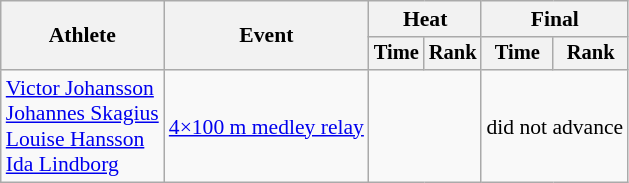<table class=wikitable style="font-size:90%">
<tr>
<th rowspan="2">Athlete</th>
<th rowspan="2">Event</th>
<th colspan="2">Heat</th>
<th colspan="2">Final</th>
</tr>
<tr style="font-size:95%">
<th>Time</th>
<th>Rank</th>
<th>Time</th>
<th>Rank</th>
</tr>
<tr align=center>
<td align=left><a href='#'>Victor Johansson</a><br><a href='#'>Johannes Skagius</a><br><a href='#'>Louise Hansson</a><br><a href='#'>Ida Lindborg</a></td>
<td align=left><a href='#'>4×100 m medley relay</a></td>
<td colspan=2></td>
<td colspan=2>did not advance</td>
</tr>
</table>
